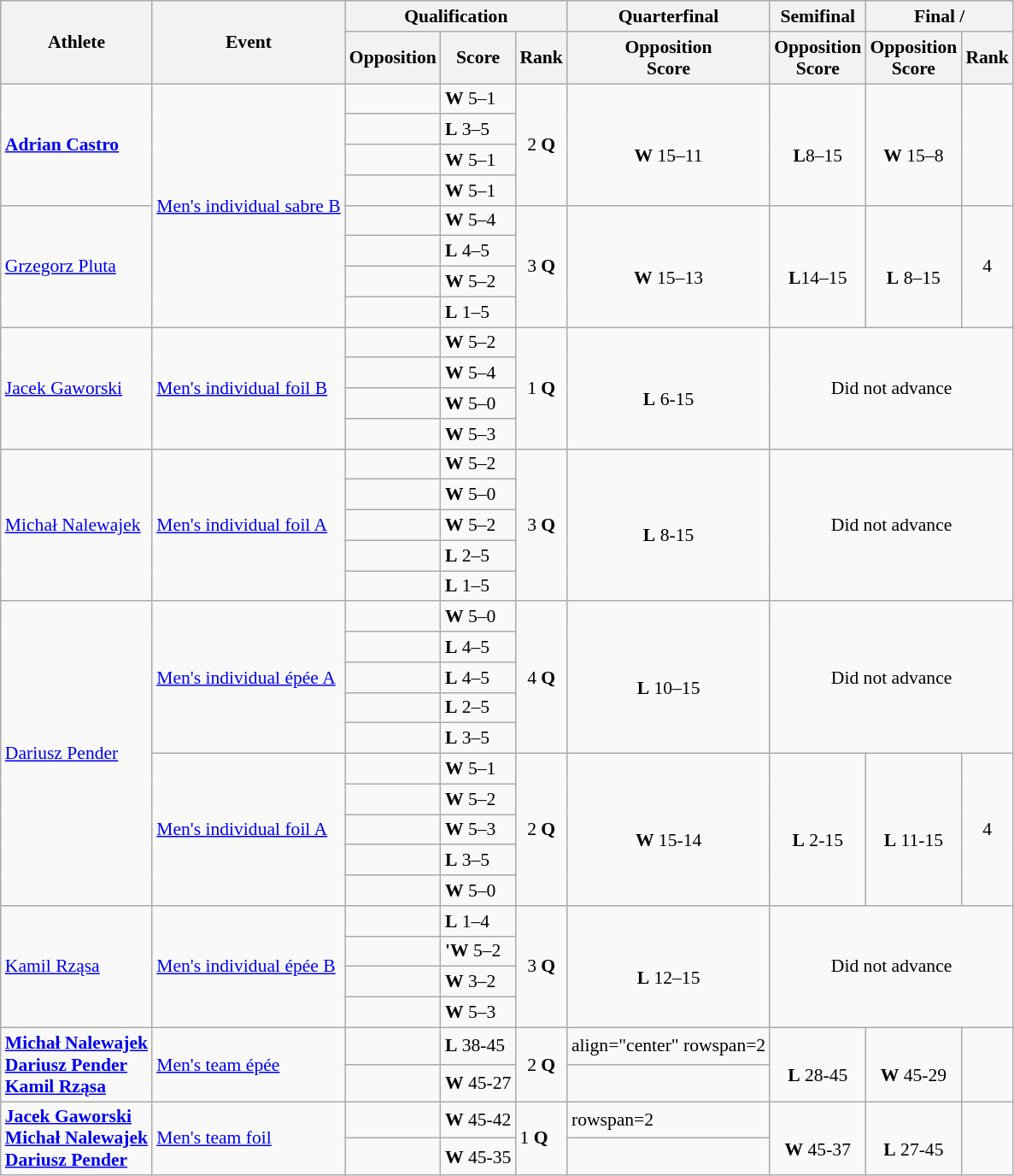<table class=wikitable style="font-size:90%">
<tr>
<th rowspan="2">Athlete</th>
<th rowspan="2">Event</th>
<th colspan="3">Qualification</th>
<th>Quarterfinal</th>
<th>Semifinal</th>
<th colspan="2">Final / </th>
</tr>
<tr>
<th>Opposition</th>
<th>Score</th>
<th>Rank</th>
<th>Opposition<br>Score</th>
<th>Opposition<br>Score</th>
<th>Opposition<br>Score</th>
<th>Rank</th>
</tr>
<tr>
<td rowspan=4><strong><a href='#'>Adrian Castro</a></strong></td>
<td rowspan=8><a href='#'>Men's individual sabre B</a></td>
<td></td>
<td><strong>W</strong> 5–1</td>
<td align="center" rowspan=4>2 <strong>Q</strong></td>
<td align="center" rowspan=4><br><strong>W</strong> 15–11</td>
<td align="center" rowspan=4><br><strong>L</strong>8–15</td>
<td align="center" rowspan=4><br><strong>W</strong> 15–8</td>
<td align="center" rowspan=4></td>
</tr>
<tr>
<td></td>
<td><strong>L</strong> 3–5</td>
</tr>
<tr>
<td></td>
<td><strong>W</strong> 5–1</td>
</tr>
<tr>
<td></td>
<td><strong>W</strong> 5–1</td>
</tr>
<tr>
<td rowspan=4><a href='#'>Grzegorz Pluta</a></td>
<td></td>
<td><strong>W</strong> 5–4</td>
<td align="center" rowspan=4>3 <strong>Q</strong></td>
<td align="center" rowspan=4><br><strong>W</strong> 15–13</td>
<td align="center" rowspan=4><br><strong>L</strong>14–15</td>
<td align="center" rowspan=4><br><strong>L</strong> 8–15</td>
<td align="center" rowspan=4>4</td>
</tr>
<tr>
<td></td>
<td><strong>L</strong> 4–5</td>
</tr>
<tr>
<td></td>
<td><strong>W</strong> 5–2</td>
</tr>
<tr>
<td></td>
<td><strong>L</strong> 1–5</td>
</tr>
<tr>
<td rowspan=4><a href='#'>Jacek Gaworski</a></td>
<td rowspan=4><a href='#'>Men's individual foil B</a></td>
<td></td>
<td><strong>W</strong> 5–2</td>
<td align="center" rowspan=4>1 <strong>Q</strong></td>
<td align="center" rowspan=4><br><strong>L</strong> 6-15</td>
<td align="center" rowspan=4 colspan=3>Did not advance</td>
</tr>
<tr>
<td></td>
<td><strong>W</strong> 5–4</td>
</tr>
<tr>
<td></td>
<td><strong>W</strong> 5–0</td>
</tr>
<tr>
<td></td>
<td><strong>W</strong> 5–3</td>
</tr>
<tr>
<td rowspan=5><a href='#'>Michał Nalewajek</a></td>
<td rowspan=5><a href='#'>Men's individual foil A</a></td>
<td></td>
<td><strong>W</strong> 5–2</td>
<td align="center" rowspan=5>3 <strong>Q</strong></td>
<td align="center" rowspan=5><br><strong>L</strong> 8-15</td>
<td align="center" rowspan=5 colspan=3>Did not advance</td>
</tr>
<tr>
<td></td>
<td><strong>W</strong> 5–0</td>
</tr>
<tr>
<td></td>
<td><strong>W</strong> 5–2</td>
</tr>
<tr>
<td></td>
<td><strong>L</strong> 2–5</td>
</tr>
<tr>
<td></td>
<td><strong>L</strong> 1–5</td>
</tr>
<tr>
<td rowspan=10><a href='#'>Dariusz Pender</a></td>
<td rowspan=5><a href='#'>Men's individual épée A</a></td>
<td></td>
<td><strong>W</strong> 5–0</td>
<td align="center" rowspan=5>4 <strong>Q</strong></td>
<td align="center" rowspan=5><br><strong>L</strong> 10–15</td>
<td align="center" rowspan=5 colspan=3>Did not advance</td>
</tr>
<tr>
<td></td>
<td><strong>L</strong> 4–5</td>
</tr>
<tr>
<td></td>
<td><strong>L</strong> 4–5</td>
</tr>
<tr>
<td></td>
<td><strong>L</strong> 2–5</td>
</tr>
<tr>
<td></td>
<td><strong>L</strong> 3–5</td>
</tr>
<tr>
<td rowspan=5><a href='#'>Men's individual foil A</a></td>
<td></td>
<td><strong>W</strong> 5–1</td>
<td align="center" rowspan=5>2 <strong>Q</strong></td>
<td align="center" rowspan=5><br><strong>W</strong> 15-14</td>
<td align="center" rowspan=5><br><strong>L</strong> 2-15</td>
<td align="center" rowspan=5><br><strong>L</strong> 11-15</td>
<td align="center" rowspan=5>4</td>
</tr>
<tr>
<td></td>
<td><strong>W</strong> 5–2</td>
</tr>
<tr>
<td></td>
<td><strong>W</strong> 5–3</td>
</tr>
<tr>
<td></td>
<td><strong>L</strong> 3–5</td>
</tr>
<tr>
<td></td>
<td><strong>W</strong> 5–0</td>
</tr>
<tr>
<td rowspan=4><a href='#'>Kamil Rząsa</a></td>
<td rowspan=4><a href='#'>Men's individual épée B</a></td>
<td></td>
<td><strong>L</strong> 1–4</td>
<td align="center" rowspan=4>3 <strong>Q</strong></td>
<td align="center" rowspan=4><br> <strong>L</strong> 12–15</td>
<td align="center" rowspan=4 colspan=3>Did not advance</td>
</tr>
<tr>
<td></td>
<td><strong>'W</strong> 5–2</td>
</tr>
<tr>
<td></td>
<td><strong>W</strong> 3–2</td>
</tr>
<tr>
<td></td>
<td><strong>W</strong> 5–3</td>
</tr>
<tr>
<td align=left rowspan=2><strong><a href='#'>Michał Nalewajek</a><br><a href='#'>Dariusz Pender</a><br><a href='#'>Kamil Rząsa</a></strong></td>
<td align=left rowspan=2><a href='#'>Men's team épée</a></td>
<td></td>
<td><strong>L</strong> 38-45</td>
<td align="center" rowspan=2>2 <strong>Q</strong></td>
<td>align="center" rowspan=2</td>
<td align="center" rowspan=2><br><strong>L</strong> 28-45</td>
<td align="center" rowspan=2><br><strong>W</strong> 45-29</td>
<td align="center" rowspan=2></td>
</tr>
<tr>
<td></td>
<td><strong>W</strong> 45-27</td>
</tr>
<tr>
<td align=left rowspan=2><strong><a href='#'>Jacek Gaworski</a><br><a href='#'>Michał Nalewajek</a><br><a href='#'>Dariusz Pender</a></strong></td>
<td align=left rowspan=2><a href='#'>Men's team foil</a></td>
<td></td>
<td><strong>W</strong> 45-42</td>
<td rowspan=2>1 <strong>Q</strong></td>
<td>rowspan=2</td>
<td align="center" rowspan=2><br><strong>W</strong> 45-37</td>
<td align="center" rowspan=2><br><strong>L</strong> 27-45</td>
<td align="center" rowspan=2></td>
</tr>
<tr>
<td></td>
<td><strong>W</strong> 45-35</td>
</tr>
</table>
